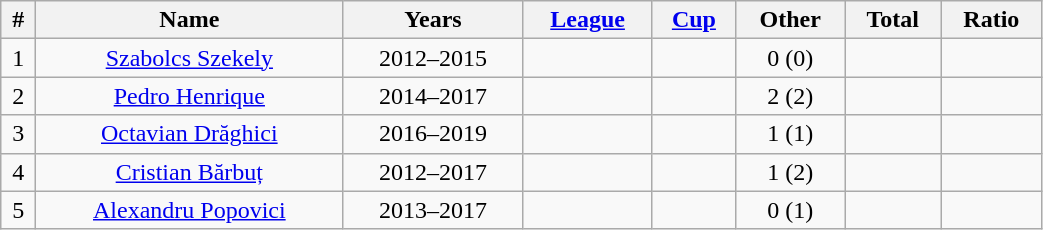<table class="wikitable sortable" style="text-align:center; width:55%;">
<tr>
<th>#</th>
<th>Name</th>
<th>Years</th>
<th><a href='#'>League</a></th>
<th><a href='#'>Cup</a></th>
<th>Other</th>
<th>Total</th>
<th>Ratio</th>
</tr>
<tr>
<td>1</td>
<td> <a href='#'>Szabolcs Szekely</a></td>
<td>2012–2015</td>
<td></td>
<td></td>
<td>0 (0)</td>
<td></td>
<td></td>
</tr>
<tr>
<td>2</td>
<td> <a href='#'>Pedro Henrique</a></td>
<td>2014–2017</td>
<td></td>
<td></td>
<td>2 (2)</td>
<td></td>
<td></td>
</tr>
<tr>
<td>3</td>
<td> <a href='#'>Octavian Drăghici</a></td>
<td>2016–2019</td>
<td></td>
<td></td>
<td>1 (1)</td>
<td></td>
<td></td>
</tr>
<tr>
<td>4</td>
<td> <a href='#'>Cristian Bărbuț</a></td>
<td>2012–2017</td>
<td></td>
<td></td>
<td>1 (2)</td>
<td></td>
<td></td>
</tr>
<tr>
<td>5</td>
<td> <a href='#'>Alexandru Popovici</a></td>
<td>2013–2017</td>
<td></td>
<td></td>
<td>0 (1)</td>
<td></td>
<td></td>
</tr>
</table>
